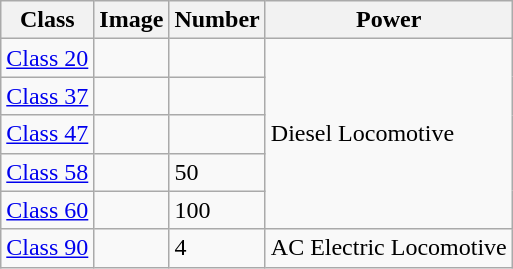<table class="wikitable">
<tr>
<th>Class</th>
<th>Image</th>
<th>Number</th>
<th>Power</th>
</tr>
<tr>
<td><a href='#'>Class 20</a></td>
<td></td>
<td></td>
<td rowspan="5">Diesel Locomotive</td>
</tr>
<tr>
<td><a href='#'>Class 37</a></td>
<td></td>
<td></td>
</tr>
<tr>
<td><a href='#'>Class 47</a></td>
<td></td>
<td></td>
</tr>
<tr>
<td><a href='#'>Class 58</a></td>
<td></td>
<td>50</td>
</tr>
<tr>
<td><a href='#'>Class 60</a></td>
<td></td>
<td>100</td>
</tr>
<tr>
<td><a href='#'>Class 90</a></td>
<td></td>
<td>4</td>
<td>AC Electric Locomotive</td>
</tr>
</table>
